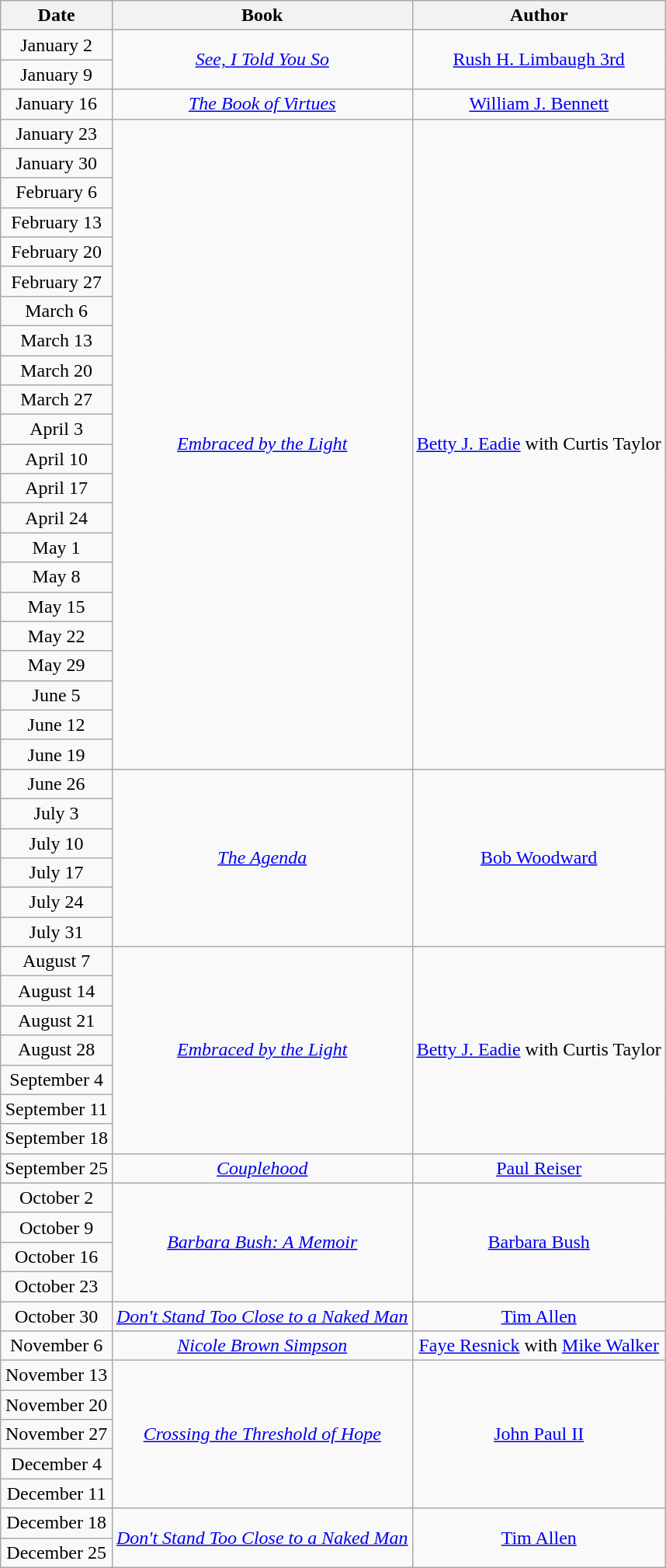<table class="wikitable" style="text-align: center">
<tr>
<th>Date</th>
<th>Book</th>
<th>Author</th>
</tr>
<tr>
<td>January 2</td>
<td rowspan=2><em><a href='#'>See, I Told You So</a></em></td>
<td rowspan=2><a href='#'>Rush H. Limbaugh 3rd</a></td>
</tr>
<tr>
<td>January 9</td>
</tr>
<tr>
<td>January 16</td>
<td><em><a href='#'>The Book of Virtues</a></em></td>
<td><a href='#'>William J. Bennett</a></td>
</tr>
<tr>
<td>January 23</td>
<td rowspan=22><em><a href='#'>Embraced by the Light</a></em></td>
<td rowspan=22><a href='#'>Betty J. Eadie</a> with Curtis Taylor</td>
</tr>
<tr>
<td>January 30</td>
</tr>
<tr>
<td>February 6</td>
</tr>
<tr>
<td>February 13</td>
</tr>
<tr>
<td>February 20</td>
</tr>
<tr>
<td>February 27</td>
</tr>
<tr>
<td>March 6</td>
</tr>
<tr>
<td>March 13</td>
</tr>
<tr>
<td>March 20</td>
</tr>
<tr>
<td>March 27</td>
</tr>
<tr>
<td>April 3</td>
</tr>
<tr>
<td>April 10</td>
</tr>
<tr>
<td>April 17</td>
</tr>
<tr>
<td>April 24</td>
</tr>
<tr>
<td>May 1</td>
</tr>
<tr>
<td>May 8</td>
</tr>
<tr>
<td>May 15</td>
</tr>
<tr>
<td>May 22</td>
</tr>
<tr>
<td>May 29</td>
</tr>
<tr>
<td>June 5</td>
</tr>
<tr>
<td>June 12</td>
</tr>
<tr>
<td>June 19</td>
</tr>
<tr>
<td>June 26</td>
<td rowspan=6><em><a href='#'>The Agenda</a></em></td>
<td rowspan=6><a href='#'>Bob Woodward</a></td>
</tr>
<tr>
<td>July 3</td>
</tr>
<tr>
<td>July 10</td>
</tr>
<tr>
<td>July 17</td>
</tr>
<tr>
<td>July 24</td>
</tr>
<tr>
<td>July 31</td>
</tr>
<tr>
<td>August 7</td>
<td rowspan=7><em><a href='#'>Embraced by the Light</a></em></td>
<td rowspan=7><a href='#'>Betty J. Eadie</a> with Curtis Taylor</td>
</tr>
<tr>
<td>August 14</td>
</tr>
<tr>
<td>August 21</td>
</tr>
<tr>
<td>August 28</td>
</tr>
<tr>
<td>September 4</td>
</tr>
<tr>
<td>September 11</td>
</tr>
<tr>
<td>September 18</td>
</tr>
<tr>
<td>September 25</td>
<td><em><a href='#'>Couplehood</a></em></td>
<td><a href='#'>Paul Reiser</a></td>
</tr>
<tr>
<td>October 2</td>
<td rowspan=4><em><a href='#'>Barbara Bush: A Memoir</a></em></td>
<td rowspan=4><a href='#'>Barbara Bush</a></td>
</tr>
<tr>
<td>October 9</td>
</tr>
<tr>
<td>October 16</td>
</tr>
<tr>
<td>October 23</td>
</tr>
<tr>
<td>October 30</td>
<td><em><a href='#'>Don't Stand Too Close to a Naked Man</a></em></td>
<td><a href='#'>Tim Allen</a></td>
</tr>
<tr>
<td>November 6</td>
<td><em><a href='#'>Nicole Brown Simpson</a></em></td>
<td><a href='#'>Faye Resnick</a> with <a href='#'>Mike Walker</a></td>
</tr>
<tr>
<td>November 13</td>
<td rowspan=5><em><a href='#'>Crossing the Threshold of Hope</a></em></td>
<td rowspan=5><a href='#'>John Paul II</a></td>
</tr>
<tr>
<td>November 20</td>
</tr>
<tr>
<td>November 27</td>
</tr>
<tr>
<td>December 4</td>
</tr>
<tr>
<td>December 11</td>
</tr>
<tr>
<td>December 18</td>
<td rowspan=2><em><a href='#'>Don't Stand Too Close to a Naked Man</a></em></td>
<td rowspan=2><a href='#'>Tim Allen</a></td>
</tr>
<tr>
<td>December 25</td>
</tr>
</table>
